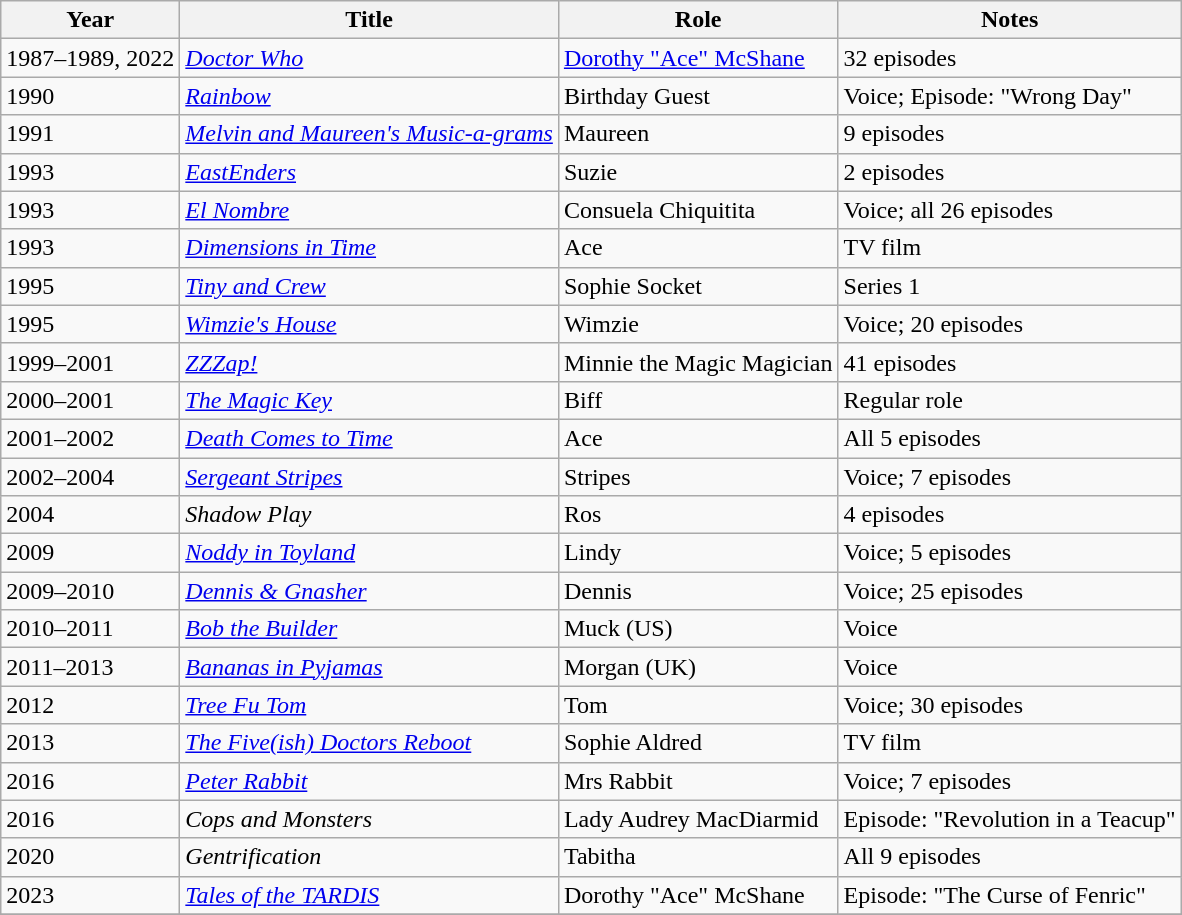<table class="wikitable sortable">
<tr>
<th>Year</th>
<th>Title</th>
<th>Role</th>
<th>Notes</th>
</tr>
<tr>
<td>1987–1989, 2022</td>
<td><em><a href='#'>Doctor Who</a></em></td>
<td><a href='#'>Dorothy "Ace" McShane</a></td>
<td>32 episodes</td>
</tr>
<tr>
<td>1990</td>
<td><em><a href='#'>Rainbow</a></em></td>
<td>Birthday Guest</td>
<td>Voice; Episode: "Wrong Day"</td>
</tr>
<tr>
<td>1991</td>
<td><em><a href='#'>Melvin and Maureen's Music-a-grams</a></em></td>
<td>Maureen</td>
<td>9 episodes</td>
</tr>
<tr>
<td>1993</td>
<td><em><a href='#'>EastEnders</a></em></td>
<td>Suzie</td>
<td>2 episodes</td>
</tr>
<tr>
<td>1993</td>
<td><em><a href='#'>El Nombre</a></em></td>
<td>Consuela Chiquitita</td>
<td>Voice; all 26 episodes</td>
</tr>
<tr>
<td>1993</td>
<td><em><a href='#'>Dimensions in Time</a></em></td>
<td>Ace</td>
<td>TV film</td>
</tr>
<tr>
<td>1995</td>
<td><em><a href='#'>Tiny and Crew</a></em></td>
<td>Sophie Socket</td>
<td>Series 1</td>
</tr>
<tr>
<td>1995</td>
<td><em><a href='#'>Wimzie's House</a></em></td>
<td>Wimzie</td>
<td>Voice; 20 episodes</td>
</tr>
<tr>
<td>1999–2001</td>
<td><em><a href='#'>ZZZap!</a></em></td>
<td>Minnie the Magic Magician</td>
<td>41 episodes</td>
</tr>
<tr>
<td>2000–2001</td>
<td><em><a href='#'>The Magic Key</a></em></td>
<td>Biff</td>
<td>Regular role</td>
</tr>
<tr>
<td>2001–2002</td>
<td><em><a href='#'>Death Comes to Time</a></em></td>
<td>Ace</td>
<td>All 5 episodes</td>
</tr>
<tr>
<td>2002–2004</td>
<td><em><a href='#'>Sergeant Stripes</a></em></td>
<td>Stripes</td>
<td>Voice; 7 episodes</td>
</tr>
<tr>
<td>2004</td>
<td><em>Shadow Play</em></td>
<td>Ros</td>
<td>4 episodes</td>
</tr>
<tr>
<td>2009</td>
<td><em><a href='#'>Noddy in Toyland</a></em></td>
<td>Lindy</td>
<td>Voice; 5 episodes</td>
</tr>
<tr>
<td>2009–2010</td>
<td><em><a href='#'>Dennis & Gnasher</a></em></td>
<td>Dennis</td>
<td>Voice; 25 episodes</td>
</tr>
<tr>
<td>2010–2011</td>
<td><em><a href='#'>Bob the Builder</a></em></td>
<td>Muck (US)</td>
<td>Voice</td>
</tr>
<tr>
<td>2011–2013</td>
<td><em><a href='#'>Bananas in Pyjamas</a></em></td>
<td>Morgan (UK)</td>
<td>Voice</td>
</tr>
<tr>
<td>2012</td>
<td><em><a href='#'>Tree Fu Tom</a></em></td>
<td>Tom</td>
<td>Voice; 30 episodes</td>
</tr>
<tr>
<td>2013</td>
<td><em><a href='#'>The Five(ish) Doctors Reboot</a></em></td>
<td>Sophie Aldred</td>
<td>TV film</td>
</tr>
<tr>
<td>2016</td>
<td><em><a href='#'>Peter Rabbit</a></em></td>
<td>Mrs Rabbit</td>
<td>Voice; 7 episodes</td>
</tr>
<tr>
<td>2016</td>
<td><em>Cops and Monsters</em></td>
<td>Lady Audrey MacDiarmid</td>
<td>Episode: "Revolution in a Teacup"</td>
</tr>
<tr>
<td>2020</td>
<td><em>Gentrification</em></td>
<td>Tabitha</td>
<td>All 9 episodes</td>
</tr>
<tr>
<td>2023</td>
<td><em><a href='#'>Tales of the TARDIS</a></em></td>
<td>Dorothy "Ace" McShane</td>
<td>Episode: "The Curse of Fenric"</td>
</tr>
<tr>
</tr>
</table>
